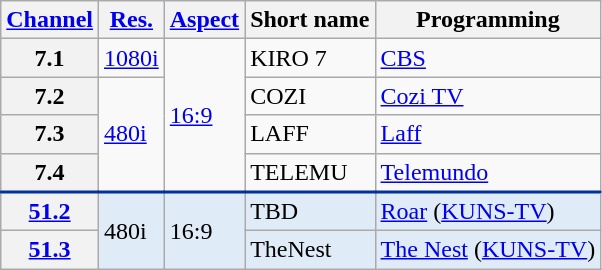<table class="wikitable">
<tr>
<th scope = "col"><a href='#'>Channel</a></th>
<th scope = "col"><a href='#'>Res.</a></th>
<th scope = "col"><a href='#'>Aspect</a></th>
<th scope = "col">Short name</th>
<th scope = "col">Programming</th>
</tr>
<tr>
<th scope="row">7.1</th>
<td><a href='#'>1080i</a></td>
<td rowspan=4><a href='#'>16:9</a></td>
<td>KIRO 7</td>
<td><a href='#'>CBS</a></td>
</tr>
<tr>
<th scope="row">7.2</th>
<td rowspan=3><a href='#'>480i</a></td>
<td>COZI</td>
<td><a href='#'>Cozi TV</a></td>
</tr>
<tr>
<th scope="row">7.3</th>
<td>LAFF</td>
<td><a href='#'>Laff</a></td>
</tr>
<tr>
<th scope="row">7.4</th>
<td>TELEMU</td>
<td><a href='#'>Telemundo</a></td>
</tr>
<tr style="background-color:#DFEBF6; border-top: 2px solid #003399;">
<th scope="row"><a href='#'>51.2</a></th>
<td rowspan=2>480i</td>
<td rowspan=2>16:9</td>
<td>TBD</td>
<td><a href='#'>Roar</a> (<a href='#'>KUNS-TV</a>)</td>
</tr>
<tr style="background-color:#DFEBF6;">
<th scope="row"><a href='#'>51.3</a></th>
<td>TheNest</td>
<td><a href='#'>The Nest</a> (<a href='#'>KUNS-TV</a>)</td>
</tr>
</table>
